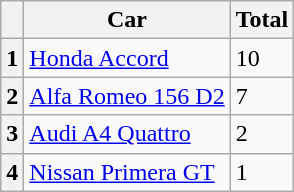<table class="wikitable" style="font-size:100%;">
<tr>
<th></th>
<th>Car</th>
<th>Total</th>
</tr>
<tr>
<th>1</th>
<td><a href='#'>Honda Accord</a></td>
<td>10</td>
</tr>
<tr>
<th>2</th>
<td><a href='#'>Alfa Romeo 156 D2</a></td>
<td>7</td>
</tr>
<tr>
<th>3</th>
<td><a href='#'>Audi A4 Quattro</a></td>
<td>2</td>
</tr>
<tr>
<th>4</th>
<td><a href='#'>Nissan Primera GT</a></td>
<td>1</td>
</tr>
</table>
